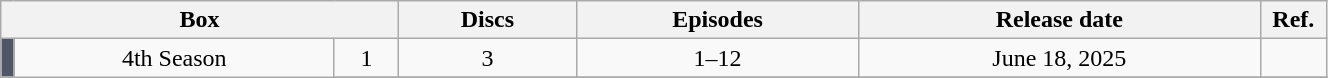<table class="wikitable" style="text-align: center; width: 70%;">
<tr>
<th colspan="3">Box</th>
<th>Discs</th>
<th>Episodes</th>
<th>Release date</th>
<th style="width:5%;">Ref.</th>
</tr>
<tr>
<td rowspan="3" style="width:1%; background: #505668"></td>
<td rowspan="3">4th Season</td>
<td>1</td>
<td>3</td>
<td>1–12</td>
<td>June 18, 2025</td>
<td></td>
</tr>
<tr>
</tr>
</table>
